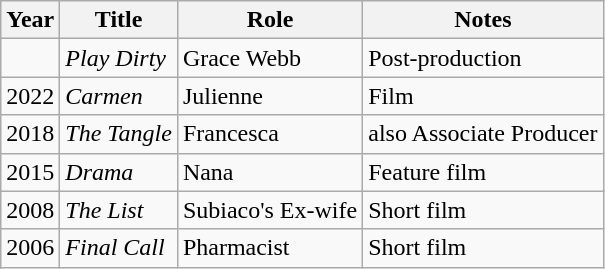<table class="wikitable sortable">
<tr>
<th>Year</th>
<th>Title</th>
<th>Role</th>
<th>Notes</th>
</tr>
<tr>
<td></td>
<td><em>Play Dirty</em></td>
<td>Grace Webb</td>
<td>Post-production</td>
</tr>
<tr>
<td>2022</td>
<td><em>Carmen</em></td>
<td>Julienne</td>
<td>Film</td>
</tr>
<tr>
<td>2018</td>
<td><em>The Tangle</em></td>
<td>Francesca</td>
<td>also Associate Producer</td>
</tr>
<tr>
<td>2015</td>
<td><em>Drama</em></td>
<td>Nana</td>
<td>Feature film</td>
</tr>
<tr>
<td>2008</td>
<td><em>The List</em></td>
<td>Subiaco's Ex-wife</td>
<td>Short film</td>
</tr>
<tr>
<td>2006</td>
<td><em>Final Call</em></td>
<td>Pharmacist</td>
<td>Short film</td>
</tr>
</table>
